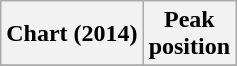<table class="wikitable plainrowheaders" style="text-align:center">
<tr>
<th scope="col">Chart (2014)</th>
<th scope="col">Peak<br>position</th>
</tr>
<tr>
</tr>
</table>
